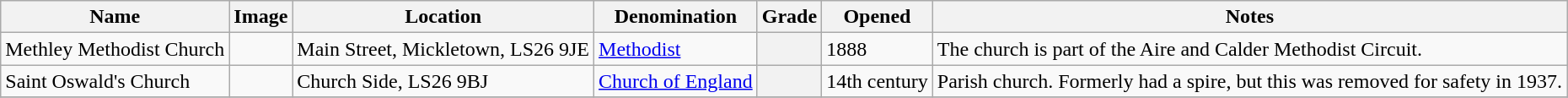<table class="wikitable sortable">
<tr>
<th>Name</th>
<th class="unsortable">Image</th>
<th>Location</th>
<th>Denomination</th>
<th>Grade</th>
<th>Opened</th>
<th class="unsortable">Notes</th>
</tr>
<tr>
<td>Methley Methodist Church </td>
<td></td>
<td>Main Street, Mickletown, LS26 9JE</td>
<td><a href='#'>Methodist</a></td>
<th></th>
<td>1888</td>
<td>The church is part of the Aire and Calder Methodist Circuit.</td>
</tr>
<tr>
<td>Saint Oswald's Church</td>
<td></td>
<td>Church Side, LS26 9BJ</td>
<td><a href='#'>Church of England</a></td>
<th></th>
<td>14th century</td>
<td>Parish church. Formerly had a spire, but this was removed for safety in 1937.</td>
</tr>
<tr>
</tr>
</table>
